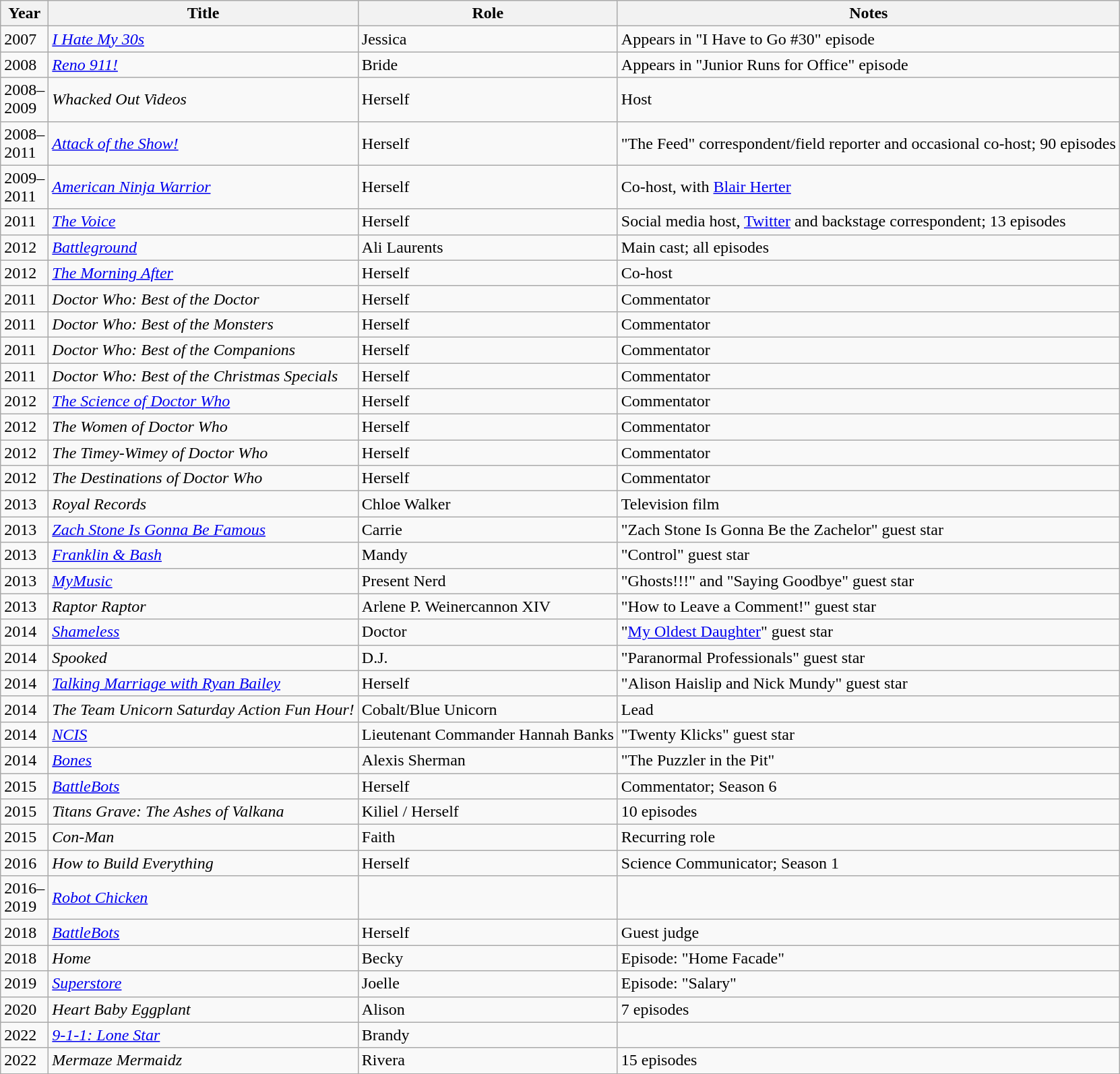<table class="wikitable sortable">
<tr>
<th scope="col">Year</th>
<th scope="col">Title</th>
<th scope="col">Role</th>
<th scope="col" class="unsortable">Notes</th>
</tr>
<tr>
<td>2007</td>
<td><em><a href='#'>I Hate My 30s</a></em></td>
<td>Jessica</td>
<td>Appears in "I Have to Go #30" episode</td>
</tr>
<tr>
<td>2008</td>
<td><em><a href='#'>Reno 911!</a></em></td>
<td>Bride</td>
<td>Appears in "Junior Runs for Office" episode</td>
</tr>
<tr>
<td>2008–<br>2009</td>
<td><em>Whacked Out Videos</em></td>
<td>Herself</td>
<td>Host</td>
</tr>
<tr>
<td>2008–<br>2011</td>
<td><em><a href='#'>Attack of the Show!</a></em></td>
<td>Herself</td>
<td>"The Feed" correspondent/field reporter and occasional co-host; 90 episodes</td>
</tr>
<tr>
<td>2009–<br>2011</td>
<td><em><a href='#'>American Ninja Warrior</a></em></td>
<td>Herself</td>
<td>Co-host, with <a href='#'>Blair Herter</a></td>
</tr>
<tr>
<td>2011</td>
<td><em><a href='#'>The Voice</a></em></td>
<td>Herself</td>
<td>Social media host, <a href='#'>Twitter</a> and backstage correspondent; 13 episodes</td>
</tr>
<tr>
<td>2012</td>
<td><em><a href='#'>Battleground</a></em></td>
<td>Ali Laurents</td>
<td>Main cast; all episodes</td>
</tr>
<tr>
<td>2012</td>
<td><em><a href='#'>The Morning After</a></em></td>
<td>Herself</td>
<td>Co-host</td>
</tr>
<tr>
<td>2011</td>
<td><em>Doctor Who: Best of the Doctor</em></td>
<td>Herself</td>
<td>Commentator</td>
</tr>
<tr>
<td>2011</td>
<td><em>Doctor Who: Best of the Monsters</em></td>
<td>Herself</td>
<td>Commentator</td>
</tr>
<tr>
<td>2011</td>
<td><em>Doctor Who: Best of the Companions</em></td>
<td>Herself</td>
<td>Commentator</td>
</tr>
<tr>
<td>2011</td>
<td><em>Doctor Who: Best of the Christmas Specials</em></td>
<td>Herself</td>
<td>Commentator</td>
</tr>
<tr>
<td>2012</td>
<td><em><a href='#'>The Science of Doctor Who</a></em></td>
<td>Herself</td>
<td>Commentator</td>
</tr>
<tr>
<td>2012</td>
<td><em>The Women of Doctor Who</em></td>
<td>Herself</td>
<td>Commentator</td>
</tr>
<tr>
<td>2012</td>
<td><em>The Timey-Wimey of Doctor Who</em></td>
<td>Herself</td>
<td>Commentator</td>
</tr>
<tr>
<td>2012</td>
<td><em>The Destinations of Doctor Who</em></td>
<td>Herself</td>
<td>Commentator</td>
</tr>
<tr>
<td>2013</td>
<td><em>Royal Records</em></td>
<td>Chloe Walker</td>
<td>Television film</td>
</tr>
<tr>
<td>2013</td>
<td><em><a href='#'>Zach Stone Is Gonna Be Famous</a></em></td>
<td>Carrie</td>
<td>"Zach Stone Is Gonna Be the Zachelor" guest star</td>
</tr>
<tr>
<td>2013</td>
<td><em><a href='#'>Franklin & Bash</a></em></td>
<td>Mandy</td>
<td>"Control" guest star</td>
</tr>
<tr>
<td>2013</td>
<td><em><a href='#'>MyMusic</a></em></td>
<td>Present Nerd</td>
<td>"Ghosts!!!" and "Saying Goodbye" guest star</td>
</tr>
<tr>
<td>2013</td>
<td><em>Raptor Raptor</em></td>
<td>Arlene P. Weinercannon XIV</td>
<td>"How to Leave a Comment!" guest star</td>
</tr>
<tr>
<td>2014</td>
<td><em><a href='#'>Shameless</a></em></td>
<td>Doctor</td>
<td>"<a href='#'>My Oldest Daughter</a>" guest star</td>
</tr>
<tr>
<td>2014</td>
<td><em>Spooked</em></td>
<td>D.J.</td>
<td>"Paranormal Professionals" guest star</td>
</tr>
<tr>
<td>2014</td>
<td><em><a href='#'>Talking Marriage with Ryan Bailey</a></em></td>
<td>Herself</td>
<td>"Alison Haislip and Nick Mundy" guest star</td>
</tr>
<tr>
<td>2014</td>
<td><em>The Team Unicorn Saturday Action Fun Hour!</em></td>
<td>Cobalt/Blue Unicorn</td>
<td>Lead</td>
</tr>
<tr>
<td>2014</td>
<td><em><a href='#'>NCIS</a></em></td>
<td>Lieutenant Commander Hannah Banks</td>
<td>"Twenty Klicks" guest star</td>
</tr>
<tr>
<td>2014</td>
<td><em><a href='#'>Bones</a></em></td>
<td>Alexis Sherman</td>
<td>"The Puzzler in the Pit"</td>
</tr>
<tr>
<td>2015</td>
<td><em><a href='#'>BattleBots</a></em></td>
<td>Herself</td>
<td>Commentator; Season 6</td>
</tr>
<tr>
<td>2015</td>
<td><em>Titans Grave: The Ashes of Valkana</em></td>
<td>Kiliel / Herself</td>
<td>10 episodes</td>
</tr>
<tr>
<td>2015</td>
<td><em>Con-Man</em></td>
<td>Faith</td>
<td>Recurring role</td>
</tr>
<tr>
<td>2016</td>
<td><em>How to Build Everything</em></td>
<td>Herself</td>
<td>Science Communicator; Season 1</td>
</tr>
<tr>
<td>2016–<br>2019</td>
<td><em><a href='#'>Robot Chicken</a></em></td>
<td></td>
<td></td>
</tr>
<tr>
<td>2018</td>
<td><em><a href='#'>BattleBots</a></em></td>
<td>Herself</td>
<td>Guest judge</td>
</tr>
<tr>
<td>2018</td>
<td><em>Home</em></td>
<td>Becky</td>
<td>Episode: "Home Facade"</td>
</tr>
<tr>
<td>2019</td>
<td><em><a href='#'>Superstore</a></em></td>
<td>Joelle</td>
<td>Episode: "Salary"</td>
</tr>
<tr>
<td>2020</td>
<td><em>Heart Baby Eggplant</em></td>
<td>Alison</td>
<td>7 episodes</td>
</tr>
<tr>
<td>2022</td>
<td><em><a href='#'>9-1-1: Lone Star</a></em></td>
<td>Brandy</td>
<td></td>
</tr>
<tr>
<td>2022</td>
<td><em>Mermaze Mermaidz</em></td>
<td>Rivera</td>
<td>15 episodes</td>
</tr>
</table>
